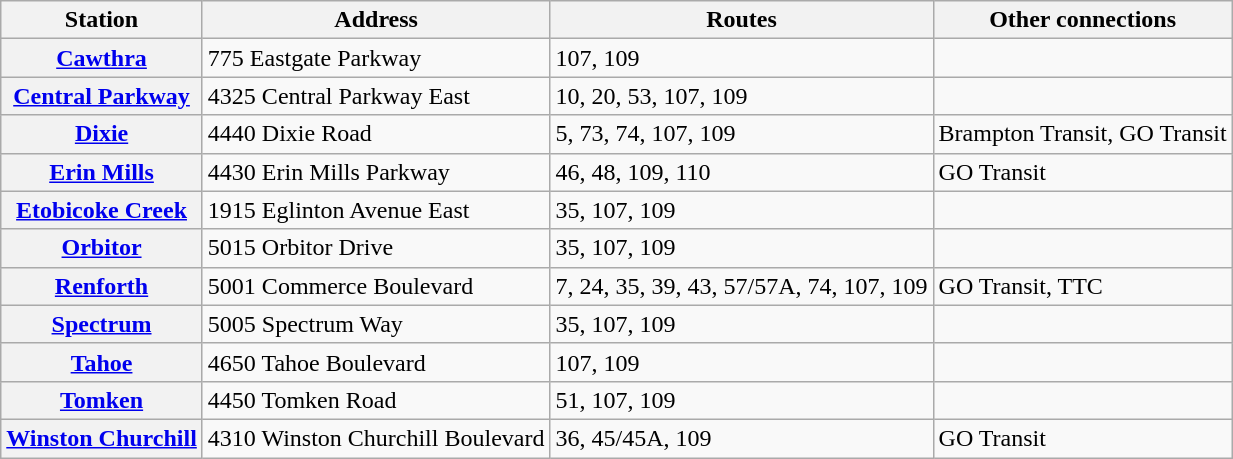<table class="wikitable">
<tr>
<th>Station</th>
<th>Address</th>
<th>Routes</th>
<th>Other connections</th>
</tr>
<tr>
<th><a href='#'>Cawthra</a></th>
<td>775 Eastgate Parkway</td>
<td>107, 109</td>
<td></td>
</tr>
<tr>
<th><a href='#'>Central Parkway</a></th>
<td>4325 Central Parkway East</td>
<td>10, 20, 53, 107, 109</td>
<td></td>
</tr>
<tr>
<th><a href='#'>Dixie</a></th>
<td>4440 Dixie Road</td>
<td>5, 73, 74, 107, 109</td>
<td>Brampton Transit, GO Transit</td>
</tr>
<tr>
<th><a href='#'>Erin Mills</a></th>
<td>4430 Erin Mills Parkway</td>
<td>46, 48, 109, 110</td>
<td>GO Transit</td>
</tr>
<tr>
<th><a href='#'>Etobicoke Creek</a></th>
<td>1915 Eglinton Avenue East</td>
<td>35, 107, 109</td>
<td></td>
</tr>
<tr>
<th><a href='#'>Orbitor</a></th>
<td>5015 Orbitor Drive</td>
<td>35, 107, 109</td>
<td></td>
</tr>
<tr>
<th><a href='#'>Renforth</a></th>
<td>5001 Commerce Boulevard</td>
<td>7, 24, 35, 39, 43, 57/57A, 74, 107, 109</td>
<td>GO Transit, TTC</td>
</tr>
<tr>
<th><a href='#'>Spectrum</a></th>
<td>5005 Spectrum Way</td>
<td>35, 107, 109</td>
<td></td>
</tr>
<tr>
<th><a href='#'>Tahoe</a></th>
<td>4650 Tahoe Boulevard</td>
<td>107, 109</td>
<td></td>
</tr>
<tr>
<th><a href='#'>Tomken</a></th>
<td>4450 Tomken Road</td>
<td>51, 107, 109</td>
<td></td>
</tr>
<tr>
<th><a href='#'>Winston Churchill</a></th>
<td>4310 Winston Churchill Boulevard</td>
<td>36, 45/45A, 109</td>
<td>GO Transit</td>
</tr>
</table>
